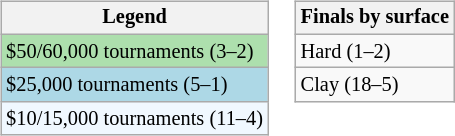<table>
<tr valign=top>
<td><br><table class=wikitable style=font-size:85%>
<tr>
<th>Legend</th>
</tr>
<tr bgcolor=addfad>
<td>$50/60,000 tournaments (3–2)</td>
</tr>
<tr bgcolor=lightblue>
<td>$25,000 tournaments (5–1)</td>
</tr>
<tr bgcolor=#f0f8ff>
<td>$10/15,000 tournaments (11–4)</td>
</tr>
</table>
</td>
<td><br><table class=wikitable style=font-size:85%>
<tr>
<th>Finals by surface</th>
</tr>
<tr>
<td>Hard (1–2)</td>
</tr>
<tr>
<td>Clay (18–5)</td>
</tr>
</table>
</td>
</tr>
</table>
